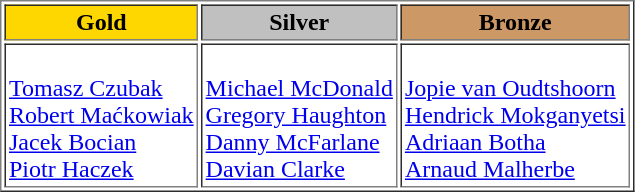<table border="1" Cellpadding="2">
<tr>
<td style="text-align:center;background-color:gold;"><strong>Gold</strong></td>
<td style="text-align:center;background-color:silver;"><strong>Silver</strong></td>
<td style="text-align:center;background-color:#CC9966;"><strong>Bronze</strong></td>
</tr>
<tr>
<td><br><a href='#'>Tomasz Czubak</a><br><a href='#'>Robert Maćkowiak</a><br><a href='#'>Jacek Bocian</a><br><a href='#'>Piotr Haczek</a></td>
<td><br><a href='#'>Michael McDonald</a><br><a href='#'>Gregory Haughton</a><br><a href='#'>Danny McFarlane</a><br><a href='#'>Davian Clarke</a></td>
<td><br><a href='#'>Jopie van Oudtshoorn</a><br><a href='#'>Hendrick Mokganyetsi</a><br><a href='#'>Adriaan Botha</a><br><a href='#'>Arnaud Malherbe</a><br></td>
</tr>
</table>
